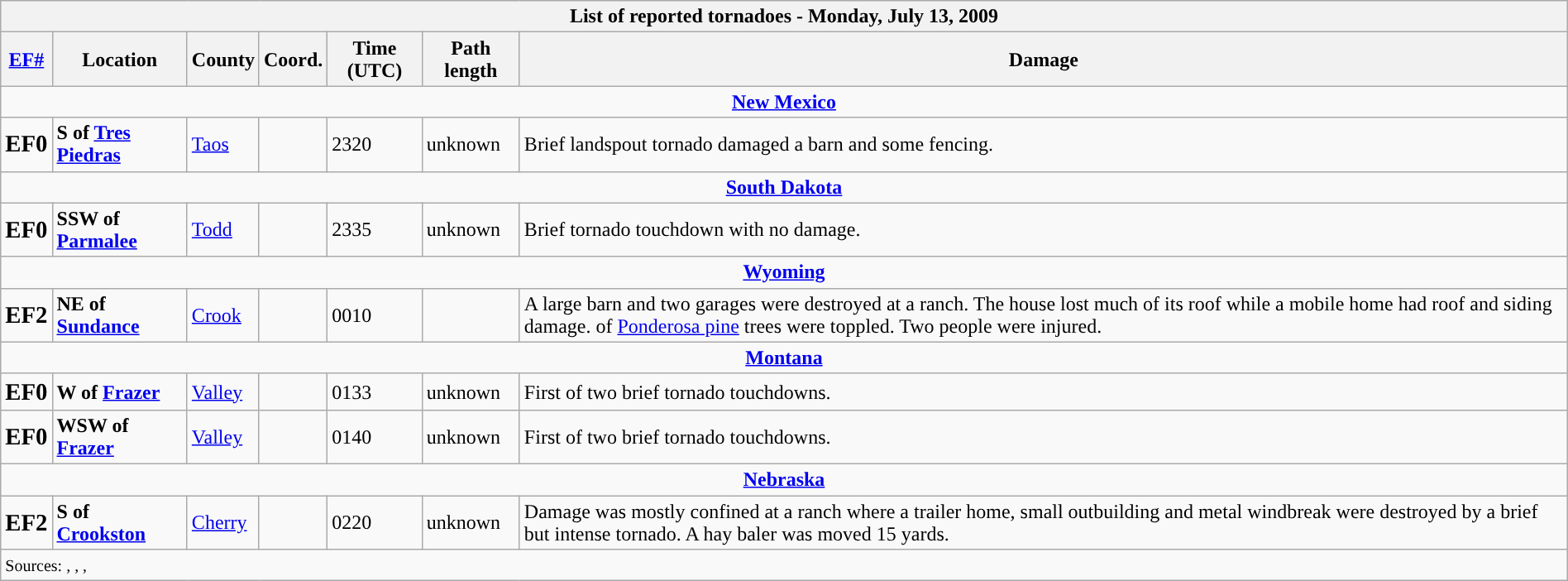<table class="wikitable collapsible" style="width:100%;">
<tr>
<th colspan="7">List of reported tornadoes - Monday, July 13, 2009</th>
</tr>
<tr>
<th><a href='#'>EF#</a></th>
<th>Location</th>
<th>County</th>
<th>Coord.</th>
<th>Time (UTC)</th>
<th>Path length</th>
<th>Damage</th>
</tr>
<tr>
<td colspan="7" style="text-align:center;"><strong><a href='#'>New Mexico</a></strong></td>
</tr>
<tr>
<td><big><strong>EF0</strong></big></td>
<td><strong>S of <a href='#'>Tres Piedras</a></strong></td>
<td><a href='#'>Taos</a></td>
<td></td>
<td>2320</td>
<td>unknown</td>
<td>Brief landspout tornado damaged a barn and some fencing.</td>
</tr>
<tr>
<td colspan="7" style="text-align:center;"><strong><a href='#'>South Dakota</a></strong></td>
</tr>
<tr>
<td><big><strong>EF0</strong></big></td>
<td><strong>SSW of <a href='#'>Parmalee</a></strong></td>
<td><a href='#'>Todd</a></td>
<td></td>
<td>2335</td>
<td>unknown</td>
<td>Brief tornado touchdown with no damage.</td>
</tr>
<tr>
<td colspan="7" style="text-align:center;"><strong><a href='#'>Wyoming</a></strong></td>
</tr>
<tr>
<td><big><strong>EF2</strong></big></td>
<td><strong>NE of <a href='#'>Sundance</a></strong></td>
<td><a href='#'>Crook</a></td>
<td></td>
<td>0010</td>
<td></td>
<td>A large barn and two garages were destroyed at a ranch. The house lost much of its roof while a mobile home had roof and siding damage.  of <a href='#'>Ponderosa pine</a> trees were toppled. Two people were injured.</td>
</tr>
<tr>
<td colspan="7" style="text-align:center;"><strong><a href='#'>Montana</a></strong></td>
</tr>
<tr>
<td><big><strong>EF0</strong></big></td>
<td><strong>W of <a href='#'>Frazer</a></strong></td>
<td><a href='#'>Valley</a></td>
<td></td>
<td>0133</td>
<td>unknown</td>
<td>First of two brief tornado touchdowns.</td>
</tr>
<tr>
<td><big><strong>EF0</strong></big></td>
<td><strong>WSW of <a href='#'>Frazer</a></strong></td>
<td><a href='#'>Valley</a></td>
<td></td>
<td>0140</td>
<td>unknown</td>
<td>First of two brief tornado touchdowns.</td>
</tr>
<tr>
<td colspan="7" style="text-align:center;"><strong><a href='#'>Nebraska</a></strong></td>
</tr>
<tr>
<td><big><strong>EF2</strong></big></td>
<td><strong>S of <a href='#'>Crookston</a></strong></td>
<td><a href='#'>Cherry</a></td>
<td></td>
<td>0220</td>
<td>unknown</td>
<td>Damage was mostly confined at a ranch where a trailer home, small outbuilding and metal windbreak were destroyed by a brief but intense tornado. A hay baler was moved 15 yards.</td>
</tr>
<tr>
<td colspan="7"><small>Sources: , , , </small></td>
</tr>
</table>
